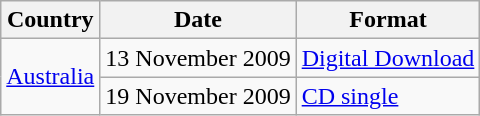<table class="wikitable">
<tr ->
<th>Country</th>
<th>Date</th>
<th>Format</th>
</tr>
<tr>
<td rowspan="2"><a href='#'>Australia</a></td>
<td>13 November 2009</td>
<td><a href='#'>Digital Download</a></td>
</tr>
<tr>
<td>19 November 2009 </td>
<td><a href='#'>CD single</a></td>
</tr>
</table>
